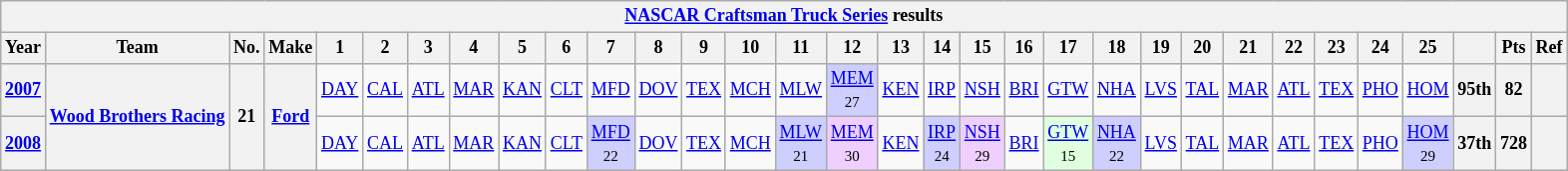<table class="wikitable" style="text-align:center; font-size:75%">
<tr>
<th colspan=45><a href='#'>NASCAR Craftsman Truck Series</a> results</th>
</tr>
<tr>
<th>Year</th>
<th>Team</th>
<th>No.</th>
<th>Make</th>
<th>1</th>
<th>2</th>
<th>3</th>
<th>4</th>
<th>5</th>
<th>6</th>
<th>7</th>
<th>8</th>
<th>9</th>
<th>10</th>
<th>11</th>
<th>12</th>
<th>13</th>
<th>14</th>
<th>15</th>
<th>16</th>
<th>17</th>
<th>18</th>
<th>19</th>
<th>20</th>
<th>21</th>
<th>22</th>
<th>23</th>
<th>24</th>
<th>25</th>
<th></th>
<th>Pts</th>
<th>Ref</th>
</tr>
<tr>
<th><a href='#'>2007</a></th>
<th rowspan=2><a href='#'>Wood Brothers Racing</a></th>
<th rowspan=2>21</th>
<th rowspan=2><a href='#'>Ford</a></th>
<td><a href='#'>DAY</a></td>
<td><a href='#'>CAL</a></td>
<td><a href='#'>ATL</a></td>
<td><a href='#'>MAR</a></td>
<td><a href='#'>KAN</a></td>
<td><a href='#'>CLT</a></td>
<td><a href='#'>MFD</a></td>
<td><a href='#'>DOV</a></td>
<td><a href='#'>TEX</a></td>
<td><a href='#'>MCH</a></td>
<td><a href='#'>MLW</a></td>
<td style="background:#CFCFFF;"><a href='#'>MEM</a><br><small>27</small></td>
<td><a href='#'>KEN</a></td>
<td><a href='#'>IRP</a></td>
<td><a href='#'>NSH</a></td>
<td><a href='#'>BRI</a></td>
<td><a href='#'>GTW</a></td>
<td><a href='#'>NHA</a></td>
<td><a href='#'>LVS</a></td>
<td><a href='#'>TAL</a></td>
<td><a href='#'>MAR</a></td>
<td><a href='#'>ATL</a></td>
<td><a href='#'>TEX</a></td>
<td><a href='#'>PHO</a></td>
<td><a href='#'>HOM</a></td>
<th>95th</th>
<th>82</th>
<th></th>
</tr>
<tr>
<th><a href='#'>2008</a></th>
<td><a href='#'>DAY</a></td>
<td><a href='#'>CAL</a></td>
<td><a href='#'>ATL</a></td>
<td><a href='#'>MAR</a></td>
<td><a href='#'>KAN</a></td>
<td><a href='#'>CLT</a></td>
<td style="background:#CFCFFF;"><a href='#'>MFD</a><br><small>22</small></td>
<td><a href='#'>DOV</a></td>
<td><a href='#'>TEX</a></td>
<td><a href='#'>MCH</a></td>
<td style="background:#CFCFFF;"><a href='#'>MLW</a><br><small>21</small></td>
<td style="background:#EFCFFF;"><a href='#'>MEM</a><br><small>30</small></td>
<td><a href='#'>KEN</a></td>
<td style="background:#CFCFFF;"><a href='#'>IRP</a><br><small>24</small></td>
<td style="background:#EFCFFF;"><a href='#'>NSH</a><br><small>29</small></td>
<td><a href='#'>BRI</a></td>
<td style="background:#DFFFDF;"><a href='#'>GTW</a><br><small>15</small></td>
<td style="background:#CFCFFF;"><a href='#'>NHA</a><br><small>22</small></td>
<td><a href='#'>LVS</a></td>
<td><a href='#'>TAL</a></td>
<td><a href='#'>MAR</a></td>
<td><a href='#'>ATL</a></td>
<td><a href='#'>TEX</a></td>
<td><a href='#'>PHO</a></td>
<td style="background:#CFCFFF;"><a href='#'>HOM</a><br><small>29</small></td>
<th>37th</th>
<th>728</th>
<th></th>
</tr>
</table>
